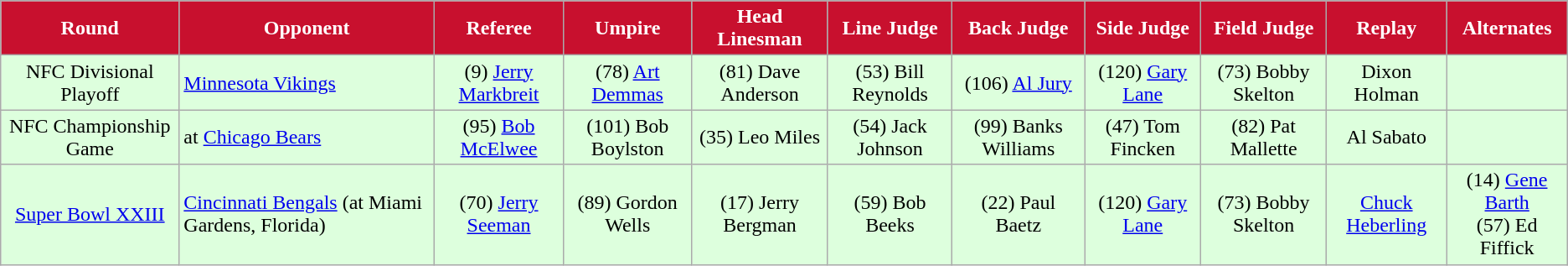<table class="wikitable">
<tr>
<th style="color:#FFFFFF; background:#C8102E;">Round</th>
<th style="color:#FFFFFF; background:#C8102E;">Opponent</th>
<th style="color:#FFFFFF; background:#C8102E;">Referee</th>
<th style="color:#FFFFFF; background:#C8102E;">Umpire</th>
<th style="color:#FFFFFF; background:#C8102E;">Head Linesman</th>
<th style="color:#FFFFFF; background:#C8102E;">Line Judge</th>
<th style="color:#FFFFFF; background:#C8102E;">Back Judge</th>
<th style="color:#FFFFFF; background:#C8102E;">Side Judge</th>
<th style="color:#FFFFFF; background:#C8102E;">Field Judge</th>
<th style="color:#FFFFFF; background:#C8102E;">Replay</th>
<th style="color:#FFFFFF; background:#C8102E;">Alternates</th>
</tr>
<tr style="background: #ddffdd; text-align: center">
<td>NFC Divisional Playoff</td>
<td style="text-align: left;"><a href='#'>Minnesota Vikings</a></td>
<td>(9) <a href='#'>Jerry Markbreit</a></td>
<td>(78) <a href='#'>Art Demmas</a></td>
<td>(81) Dave Anderson</td>
<td>(53) Bill Reynolds</td>
<td>(106) <a href='#'>Al Jury</a></td>
<td>(120) <a href='#'>Gary Lane</a></td>
<td>(73) Bobby Skelton</td>
<td>Dixon Holman</td>
<td></td>
</tr>
<tr style="background: #ddffdd; text-align: center">
<td>NFC Championship Game</td>
<td style="text-align: left;">at <a href='#'>Chicago Bears</a></td>
<td>(95) <a href='#'>Bob McElwee</a></td>
<td>(101) Bob Boylston</td>
<td>(35) Leo Miles</td>
<td>(54) Jack Johnson</td>
<td>(99) Banks Williams</td>
<td>(47) Tom Fincken</td>
<td>(82) Pat Mallette</td>
<td>Al Sabato</td>
<td></td>
</tr>
<tr style="background: #ddffdd; text-align: center">
<td><a href='#'>Super Bowl XXIII</a></td>
<td style="text-align: left;"><a href='#'>Cincinnati Bengals</a> (at Miami Gardens, Florida)</td>
<td>(70) <a href='#'>Jerry Seeman</a></td>
<td>(89) Gordon Wells</td>
<td>(17) Jerry Bergman</td>
<td>(59) Bob Beeks</td>
<td>(22) Paul Baetz</td>
<td>(120) <a href='#'>Gary Lane</a></td>
<td>(73) Bobby Skelton</td>
<td><a href='#'>Chuck Heberling</a></td>
<td>(14) <a href='#'>Gene Barth</a><br>(57) Ed Fiffick</td>
</tr>
</table>
